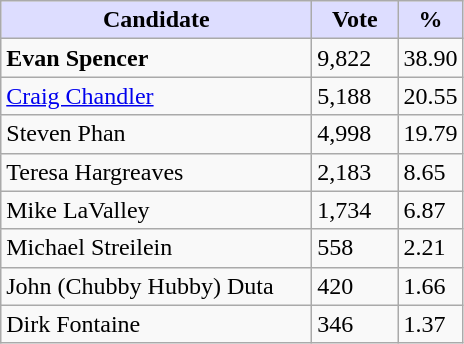<table class="wikitable">
<tr>
<th style="background:#ddf; width:200px;">Candidate</th>
<th style="background:#ddf; width:50px;">Vote</th>
<th style="background:#ddf; width:30px;">%</th>
</tr>
<tr>
<td><strong>Evan Spencer</strong></td>
<td>9,822</td>
<td>38.90</td>
</tr>
<tr>
<td><a href='#'>Craig Chandler</a></td>
<td>5,188</td>
<td>20.55</td>
</tr>
<tr>
<td>Steven Phan</td>
<td>4,998</td>
<td>19.79</td>
</tr>
<tr>
<td>Teresa Hargreaves</td>
<td>2,183</td>
<td>8.65</td>
</tr>
<tr>
<td>Mike LaValley</td>
<td>1,734</td>
<td>6.87</td>
</tr>
<tr>
<td>Michael Streilein</td>
<td>558</td>
<td>2.21</td>
</tr>
<tr>
<td>John (Chubby Hubby) Duta</td>
<td>420</td>
<td>1.66</td>
</tr>
<tr>
<td>Dirk Fontaine</td>
<td>346</td>
<td>1.37</td>
</tr>
</table>
